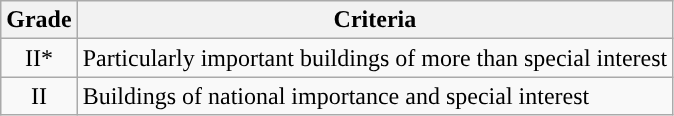<table class="wikitable">
<tr>
<th>Grade</th>
<th>Criteria</th>
</tr>
<tr>
<td align="center" >II*</td>
<td>Particularly important buildings of more than special interest</td>
</tr>
<tr>
<td align="center" >II</td>
<td>Buildings of national importance and special interest</td>
</tr>
</table>
